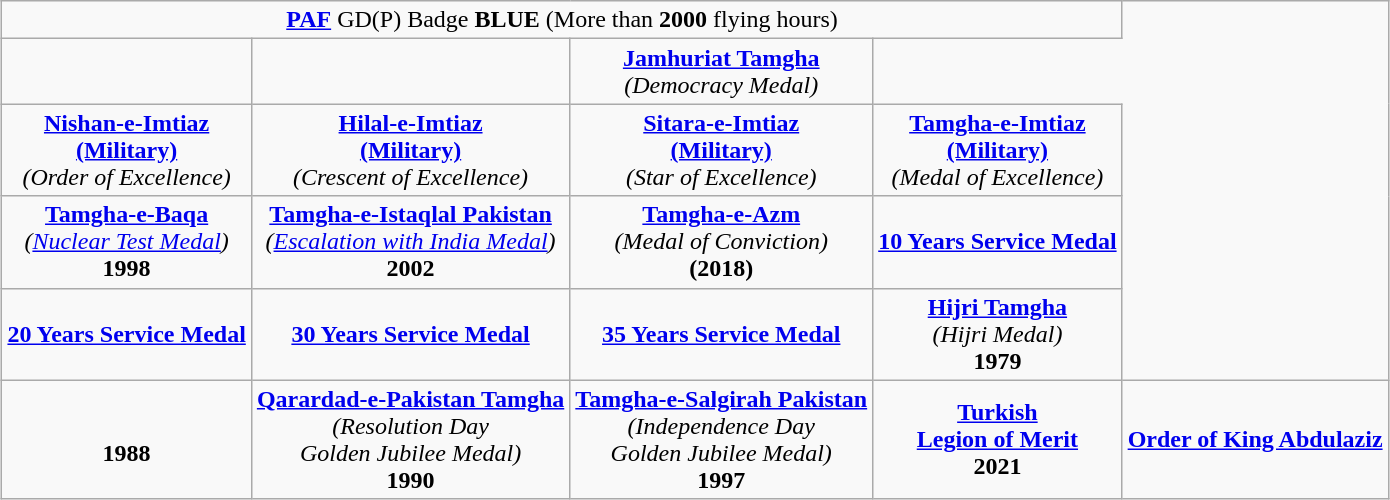<table class="wikitable" style="margin:1em auto; text-align:center;">
<tr>
<td colspan="4"><strong><a href='#'>PAF</a></strong> GD(P) Badge <strong>BLUE</strong> (More than <strong>2000</strong> flying hours)</td>
</tr>
<tr>
<td></td>
<td></td>
<td><strong><a href='#'>Jamhuriat Tamgha</a></strong><br><em>(Democracy Medal)</em></td>
</tr>
<tr>
<td><strong><a href='#'>Nishan-e-Imtiaz</a></strong><br><strong><a href='#'>(Military)</a></strong><br><em>(Order of Excellence)</em></td>
<td><a href='#'><strong>Hilal-e-Imtiaz</strong></a><br><strong><a href='#'>(Military)</a></strong><br><em>(Crescent of Excellence)</em></td>
<td><strong><a href='#'>Sitara-e-Imtiaz</a></strong><br><strong><a href='#'>(Military)</a></strong><br><em>(Star of Excellence)</em></td>
<td><strong><a href='#'>Tamgha-e-Imtiaz</a></strong><br><strong><a href='#'>(Military)</a></strong><br><em>(Medal of Excellence)</em></td>
</tr>
<tr>
<td><strong><a href='#'>Tamgha-e-Baqa</a></strong><br><em>(<a href='#'>Nuclear Test Medal</a>)</em><br><strong>1998</strong></td>
<td><strong><a href='#'>Tamgha-e-Istaqlal Pakistan</a></strong><br><em>(<a href='#'>Escalation with India Medal</a>)</em><br><strong>2002</strong></td>
<td><strong><a href='#'>Tamgha-e-Azm</a></strong><br><em>(Medal of Conviction)</em><br><strong>(2018)</strong></td>
<td><strong><a href='#'>10 Years Service Medal</a></strong></td>
</tr>
<tr>
<td><strong><a href='#'>20 Years Service Medal</a></strong></td>
<td><strong><a href='#'>30 Years Service Medal</a></strong></td>
<td><strong><a href='#'>35 Years Service Medal</a></strong></td>
<td><strong><a href='#'>Hijri Tamgha</a></strong><br><em>(Hijri Medal)</em><br><strong>1979</strong></td>
</tr>
<tr>
<td><br><strong>1988</strong></td>
<td><strong><a href='#'>Qarardad-e-Pakistan Tamgha</a></strong><br><em>(Resolution Day</em><br><em>Golden Jubilee Medal)</em><br><strong>1990</strong></td>
<td><strong><a href='#'>Tamgha-e-Salgirah Pakistan</a></strong><br><em>(Independence Day</em><br><em>Golden Jubilee Medal)</em><br><strong>1997</strong></td>
<td><strong><a href='#'>Turkish</a></strong><br><a href='#'><strong>Legion of Merit</strong></a><br><strong>2021</strong></td>
<td><strong><a href='#'>Order of King Abdulaziz</a></strong></td>
</tr>
</table>
